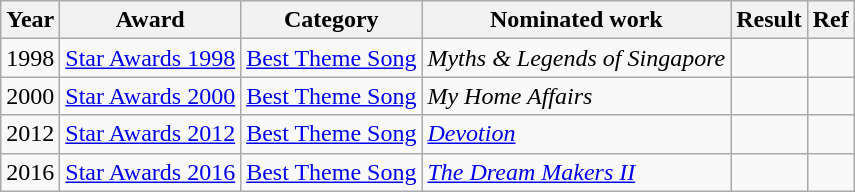<table class="wikitable sortable">
<tr>
<th>Year</th>
<th>Award</th>
<th>Category</th>
<th>Nominated work</th>
<th>Result</th>
<th class="unsortable">Ref</th>
</tr>
<tr>
<td>1998</td>
<td><a href='#'>Star Awards 1998</a></td>
<td><a href='#'>Best Theme Song</a></td>
<td><em>Myths & Legends of Singapore</em></td>
<td></td>
<td></td>
</tr>
<tr>
<td>2000</td>
<td><a href='#'>Star Awards 2000</a></td>
<td><a href='#'>Best Theme Song</a></td>
<td><em>My Home Affairs </em></td>
<td></td>
<td></td>
</tr>
<tr>
<td>2012</td>
<td><a href='#'>Star Awards 2012</a></td>
<td><a href='#'>Best Theme Song</a></td>
<td><em><a href='#'>Devotion</a> </em></td>
<td></td>
<td></td>
</tr>
<tr>
<td>2016</td>
<td><a href='#'>Star Awards 2016</a></td>
<td><a href='#'>Best Theme Song</a></td>
<td><em> <a href='#'>The Dream Makers II</a></em></td>
<td></td>
<td></td>
</tr>
</table>
